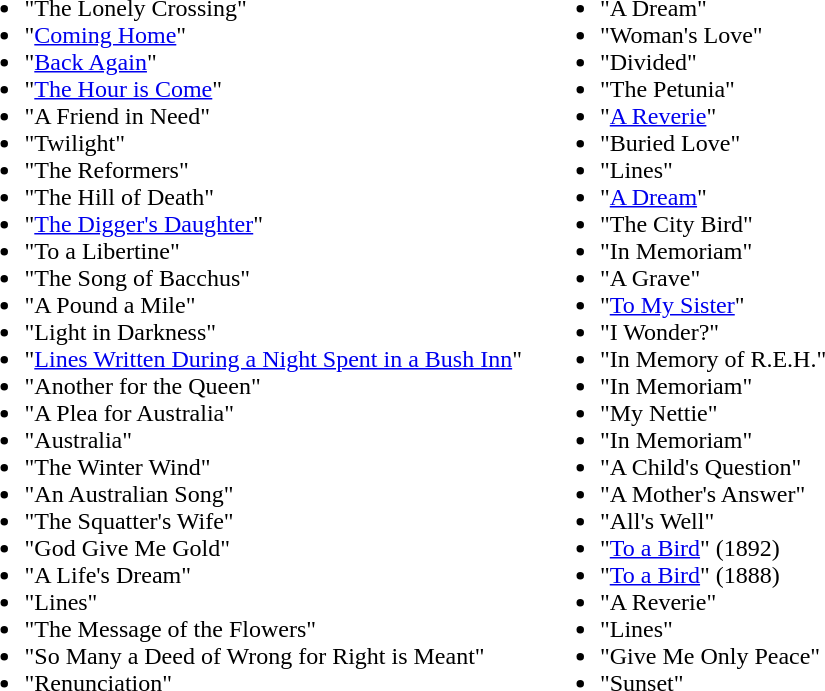<table border="0" cellpadding="5">
<tr ---->
<td valign="top"><br><ul><li>"The Lonely Crossing"</li><li>"<a href='#'>Coming Home</a>"</li><li>"<a href='#'>Back Again</a>"</li><li>"<a href='#'>The Hour is Come</a>"</li><li>"A Friend in Need"</li><li>"Twilight"</li><li>"The Reformers"</li><li>"The Hill of Death"</li><li>"<a href='#'>The Digger's Daughter</a>"</li><li>"To a Libertine"</li><li>"The Song of Bacchus"</li><li>"A Pound a Mile"</li><li>"Light in Darkness"</li><li>"<a href='#'>Lines Written During a Night Spent in a Bush Inn</a>"</li><li>"Another for the Queen"</li><li>"A Plea for Australia"</li><li>"Australia"</li><li>"The Winter Wind"</li><li>"An Australian Song"</li><li>"The Squatter's Wife"</li><li>"God Give Me Gold"</li><li>"A Life's Dream"</li><li>"Lines"</li><li>"The Message of the Flowers"</li><li>"So Many a Deed of Wrong for Right is Meant"</li><li>"Renunciation"</li></ul></td>
<td valign="top"><br><ul><li>"A Dream"</li><li>"Woman's Love"</li><li>"Divided"</li><li>"The Petunia"</li><li>"<a href='#'>A Reverie</a>"</li><li>"Buried Love"</li><li>"Lines"</li><li>"<a href='#'>A Dream</a>"</li><li>"The City Bird"</li><li>"In Memoriam"</li><li>"A Grave"</li><li>"<a href='#'>To My Sister</a>"</li><li>"I Wonder?"</li><li>"In Memory of R.E.H."</li><li>"In Memoriam"</li><li>"My Nettie"</li><li>"In Memoriam"</li><li>"A Child's Question"</li><li>"A Mother's Answer"</li><li>"All's Well"</li><li>"<a href='#'>To a Bird</a>" (1892)</li><li>"<a href='#'>To a Bird</a>" (1888)</li><li>"A Reverie"</li><li>"Lines"</li><li>"Give Me Only Peace"</li><li>"Sunset"</li></ul></td>
</tr>
</table>
